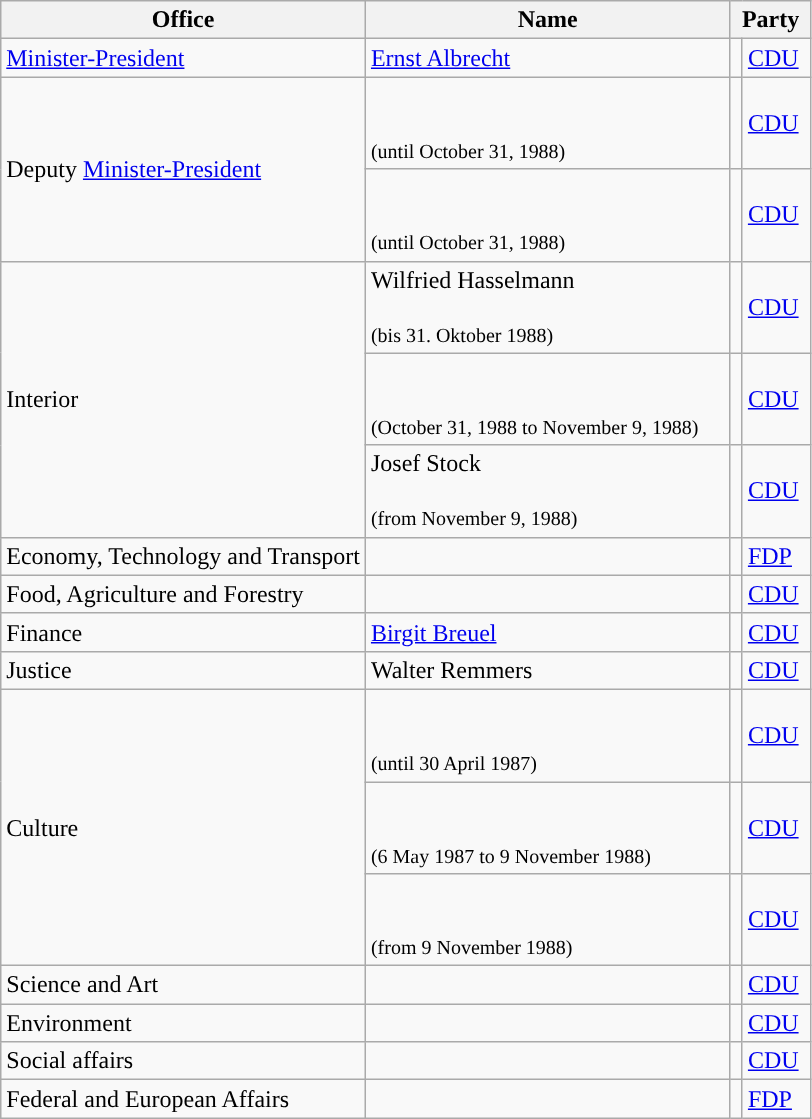<table class="wikitable">
<tr>
<th width="45%">Office</th>
<th width="45%">Name</th>
<th colspan="2" width="10%">Party</th>
</tr>
<tr>
<td><a href='#'>Minister-President</a></td>
<td><a href='#'>Ernst Albrecht</a></td>
<td style="background:"></td>
<td><a href='#'>CDU</a></td>
</tr>
<tr>
<td rowspan="2">Deputy <a href='#'>Minister-President</a></td>
<td><br><br><small>(until October 31, 1988)</small></td>
<td style="background:"></td>
<td><a href='#'>CDU</a></td>
</tr>
<tr>
<td><br><br><small>(until October 31, 1988)</small></td>
<td style="background:"></td>
<td><a href='#'>CDU</a></td>
</tr>
<tr>
<td rowspan="3">Interior</td>
<td>Wilfried Hasselmann<br><br><small>(bis 31. Oktober 1988)</small></td>
<td style="background:"></td>
<td><a href='#'>CDU</a></td>
</tr>
<tr>
<td><br><br><small>(October 31, 1988 to November 9, 1988)</small></td>
<td style="background:"></td>
<td><a href='#'>CDU</a></td>
</tr>
<tr>
<td>Josef Stock<br><br><small>(from November 9, 1988)</small></td>
<td style="background:"></td>
<td><a href='#'>CDU</a></td>
</tr>
<tr>
<td>Economy, Technology and Transport</td>
<td></td>
<td style="background:"></td>
<td><a href='#'>FDP</a></td>
</tr>
<tr>
<td>Food, Agriculture and Forestry</td>
<td></td>
<td style="background:"></td>
<td><a href='#'>CDU</a></td>
</tr>
<tr>
<td>Finance</td>
<td><a href='#'>Birgit Breuel</a></td>
<td style="background:"></td>
<td><a href='#'>CDU</a></td>
</tr>
<tr>
<td>Justice</td>
<td>Walter Remmers</td>
<td style="background:"></td>
<td><a href='#'>CDU</a></td>
</tr>
<tr>
<td rowspan="3">Culture</td>
<td><br><br><small>(until 30 April 1987)</small></td>
<td style="background:"></td>
<td><a href='#'>CDU</a></td>
</tr>
<tr>
<td><br><br><small>(6 May 1987 to 9 November 1988)</small></td>
<td style="background:"></td>
<td><a href='#'>CDU</a></td>
</tr>
<tr>
<td><br><br><small>(from 9 November 1988)</small></td>
<td style="background:"></td>
<td><a href='#'>CDU</a></td>
</tr>
<tr>
<td>Science and Art</td>
<td></td>
<td style="background:"></td>
<td><a href='#'>CDU</a></td>
</tr>
<tr>
<td>Environment</td>
<td></td>
<td style="background:"></td>
<td><a href='#'>CDU</a></td>
</tr>
<tr>
<td>Social affairs</td>
<td></td>
<td style="background:"></td>
<td><a href='#'>CDU</a></td>
</tr>
<tr>
<td>Federal and European Affairs</td>
<td></td>
<td style="background:"></td>
<td><a href='#'>FDP</a></td>
</tr>
</table>
